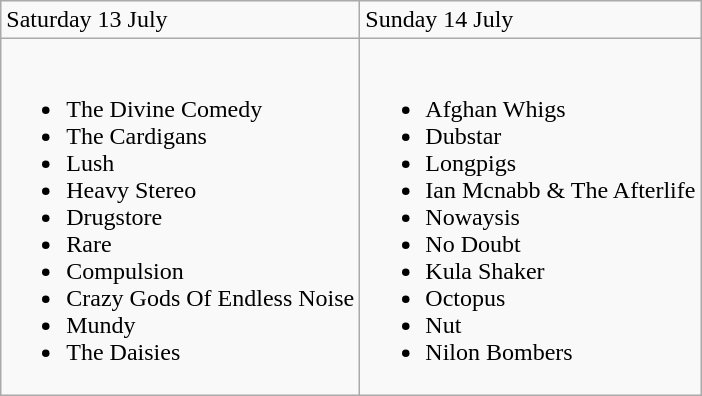<table class="wikitable">
<tr>
<td>Saturday 13 July</td>
<td>Sunday 14 July</td>
</tr>
<tr valign="top">
<td><br><ul><li>The Divine Comedy</li><li>The Cardigans</li><li>Lush</li><li>Heavy Stereo</li><li>Drugstore</li><li>Rare</li><li>Compulsion</li><li>Crazy Gods Of Endless Noise</li><li>Mundy</li><li>The Daisies</li></ul></td>
<td><br><ul><li>Afghan Whigs</li><li>Dubstar</li><li>Longpigs</li><li>Ian Mcnabb & The Afterlife</li><li>Nowaysis</li><li>No Doubt</li><li>Kula Shaker</li><li>Octopus</li><li>Nut</li><li>Nilon Bombers</li></ul></td>
</tr>
</table>
